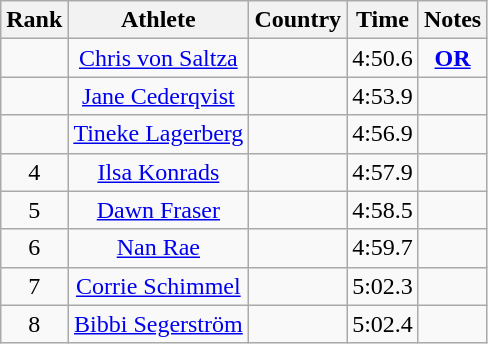<table class="wikitable sortable" style="text-align:center">
<tr>
<th>Rank</th>
<th>Athlete</th>
<th>Country</th>
<th>Time</th>
<th>Notes</th>
</tr>
<tr>
<td></td>
<td><a href='#'>Chris von Saltza</a></td>
<td align=left></td>
<td>4:50.6</td>
<td><strong><a href='#'>OR</a></strong></td>
</tr>
<tr>
<td></td>
<td><a href='#'>Jane Cederqvist</a></td>
<td align=left></td>
<td>4:53.9</td>
<td><strong> </strong></td>
</tr>
<tr>
<td></td>
<td><a href='#'>Tineke Lagerberg</a></td>
<td align=left></td>
<td>4:56.9</td>
<td><strong> </strong></td>
</tr>
<tr>
<td>4</td>
<td><a href='#'>Ilsa Konrads</a></td>
<td align=left></td>
<td>4:57.9</td>
<td><strong> </strong></td>
</tr>
<tr>
<td>5</td>
<td><a href='#'>Dawn Fraser</a></td>
<td align=left></td>
<td>4:58.5</td>
<td><strong> </strong></td>
</tr>
<tr>
<td>6</td>
<td><a href='#'>Nan Rae</a></td>
<td align=left></td>
<td>4:59.7</td>
<td><strong> </strong></td>
</tr>
<tr>
<td>7</td>
<td><a href='#'>Corrie Schimmel</a></td>
<td align=left></td>
<td>5:02.3</td>
<td><strong> </strong></td>
</tr>
<tr>
<td>8</td>
<td><a href='#'>Bibbi Segerström</a></td>
<td align=left></td>
<td>5:02.4</td>
<td><strong> </strong></td>
</tr>
</table>
